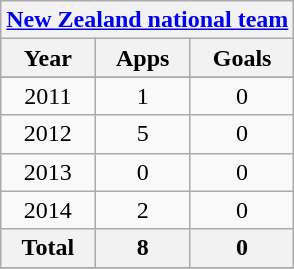<table class="wikitable" style="text-align:center">
<tr>
<th colspan=3><a href='#'>New Zealand national team</a></th>
</tr>
<tr>
<th>Year</th>
<th>Apps</th>
<th>Goals</th>
</tr>
<tr>
</tr>
<tr>
<td>2011</td>
<td>1</td>
<td>0</td>
</tr>
<tr>
<td>2012</td>
<td>5</td>
<td>0</td>
</tr>
<tr>
<td>2013</td>
<td>0</td>
<td>0</td>
</tr>
<tr>
<td>2014</td>
<td>2</td>
<td>0</td>
</tr>
<tr>
<th>Total</th>
<th>8</th>
<th>0</th>
</tr>
<tr>
</tr>
</table>
